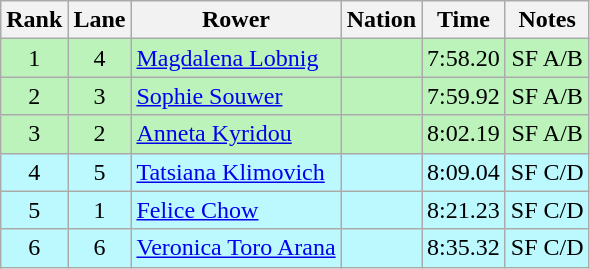<table class="wikitable sortable" style="text-align:center">
<tr>
<th>Rank</th>
<th>Lane</th>
<th>Rower</th>
<th>Nation</th>
<th>Time</th>
<th>Notes</th>
</tr>
<tr bgcolor=bbf3bb>
<td>1</td>
<td>4</td>
<td align="left"><a href='#'>Magdalena Lobnig</a></td>
<td align="left"></td>
<td>7:58.20</td>
<td>SF A/B</td>
</tr>
<tr bgcolor=bbf3bb>
<td>2</td>
<td>3</td>
<td align=left><a href='#'>Sophie Souwer</a></td>
<td align=left></td>
<td>7:59.92</td>
<td>SF A/B</td>
</tr>
<tr bgcolor=bbf3bb>
<td>3</td>
<td>2</td>
<td align="left"><a href='#'>Anneta Kyridou</a></td>
<td align="left"></td>
<td>8:02.19</td>
<td>SF A/B</td>
</tr>
<tr bgcolor=bbf9ff>
<td>4</td>
<td>5</td>
<td align=left><a href='#'>Tatsiana Klimovich</a></td>
<td align=left></td>
<td>8:09.04</td>
<td>SF C/D</td>
</tr>
<tr bgcolor=bbf9ff>
<td>5</td>
<td>1</td>
<td align=left><a href='#'>Felice Chow</a></td>
<td align=left></td>
<td>8:21.23</td>
<td>SF C/D</td>
</tr>
<tr bgcolor=bbf9ff>
<td>6</td>
<td>6</td>
<td align=left><a href='#'>Veronica Toro Arana</a></td>
<td align=left></td>
<td>8:35.32</td>
<td>SF C/D</td>
</tr>
</table>
